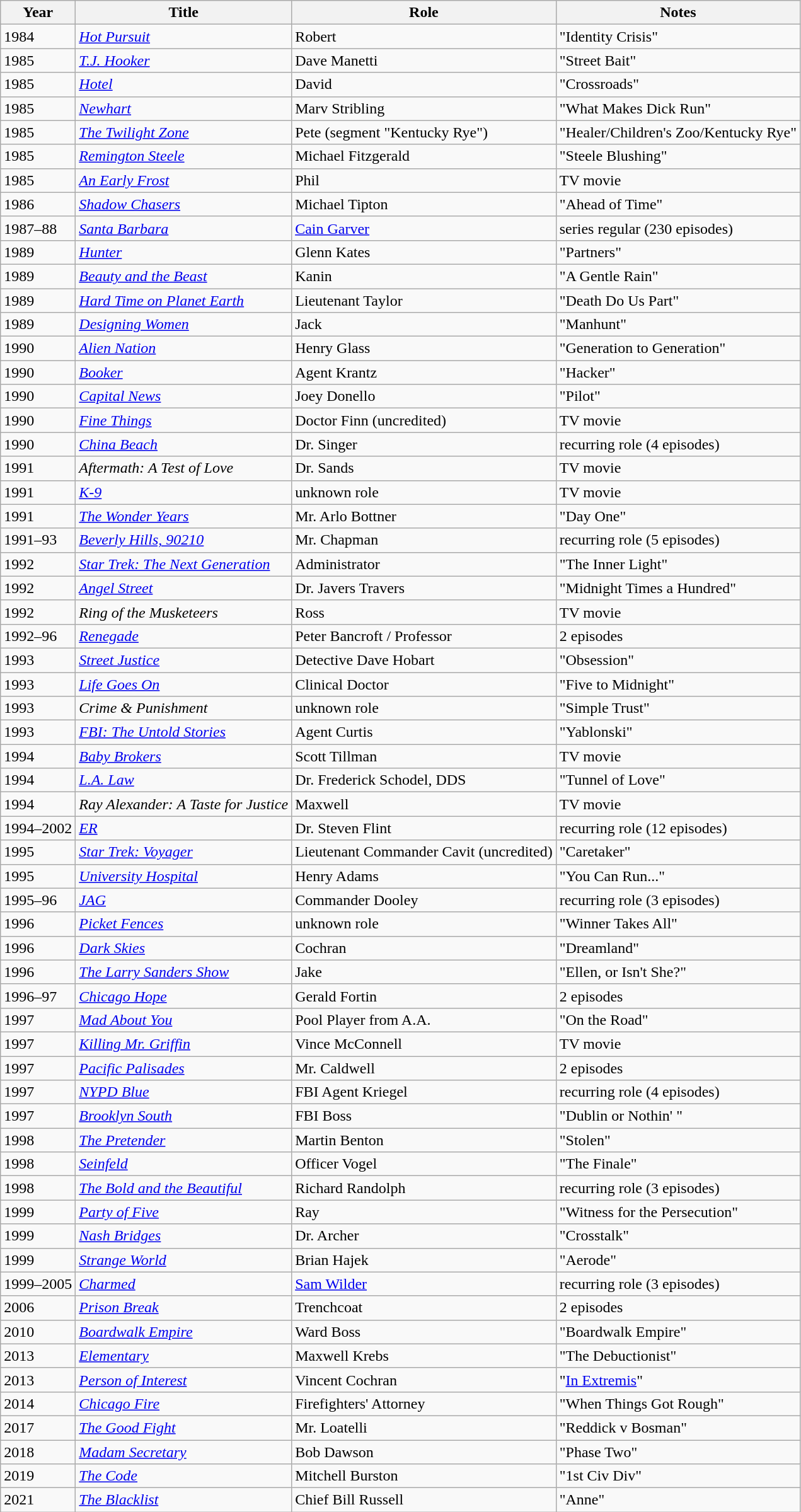<table class="wikitable">
<tr>
<th>Year</th>
<th>Title</th>
<th>Role</th>
<th>Notes</th>
</tr>
<tr>
<td>1984</td>
<td><em><a href='#'>Hot Pursuit</a></em></td>
<td>Robert</td>
<td>"Identity Crisis"</td>
</tr>
<tr>
<td>1985</td>
<td><em><a href='#'>T.J. Hooker</a></em></td>
<td>Dave Manetti</td>
<td>"Street Bait"</td>
</tr>
<tr>
<td>1985</td>
<td><em><a href='#'>Hotel</a></em></td>
<td>David</td>
<td>"Crossroads"</td>
</tr>
<tr>
<td>1985</td>
<td><em><a href='#'>Newhart</a></em></td>
<td>Marv Stribling</td>
<td>"What Makes Dick Run"</td>
</tr>
<tr>
<td>1985</td>
<td><em><a href='#'>The Twilight Zone</a></em></td>
<td>Pete (segment "Kentucky Rye")</td>
<td>"Healer/Children's Zoo/Kentucky Rye"</td>
</tr>
<tr>
<td>1985</td>
<td><em><a href='#'>Remington Steele</a></em></td>
<td>Michael Fitzgerald</td>
<td>"Steele Blushing"</td>
</tr>
<tr>
<td>1985</td>
<td><em><a href='#'>An Early Frost</a></em></td>
<td>Phil</td>
<td>TV movie</td>
</tr>
<tr>
<td>1986</td>
<td><em><a href='#'>Shadow Chasers</a></em></td>
<td>Michael Tipton</td>
<td>"Ahead of Time"</td>
</tr>
<tr>
<td>1987–88</td>
<td><em><a href='#'>Santa Barbara</a></em></td>
<td><a href='#'>Cain Garver</a></td>
<td>series regular (230 episodes)</td>
</tr>
<tr>
<td>1989</td>
<td><em><a href='#'>Hunter</a></em></td>
<td>Glenn Kates</td>
<td>"Partners"</td>
</tr>
<tr>
<td>1989</td>
<td><em><a href='#'>Beauty and the Beast</a></em></td>
<td>Kanin</td>
<td>"A Gentle Rain"</td>
</tr>
<tr>
<td>1989</td>
<td><em><a href='#'>Hard Time on Planet Earth</a></em></td>
<td>Lieutenant Taylor</td>
<td>"Death Do Us Part"</td>
</tr>
<tr>
<td>1989</td>
<td><em><a href='#'>Designing Women</a></em></td>
<td>Jack</td>
<td>"Manhunt"</td>
</tr>
<tr>
<td>1990</td>
<td><em><a href='#'>Alien Nation</a></em></td>
<td>Henry Glass</td>
<td>"Generation to Generation"</td>
</tr>
<tr>
<td>1990</td>
<td><em><a href='#'>Booker</a></em></td>
<td>Agent Krantz</td>
<td>"Hacker"</td>
</tr>
<tr>
<td>1990</td>
<td><em><a href='#'>Capital News</a></em></td>
<td>Joey Donello</td>
<td>"Pilot"</td>
</tr>
<tr>
<td>1990</td>
<td><em><a href='#'>Fine Things</a></em></td>
<td>Doctor Finn (uncredited)</td>
<td>TV movie</td>
</tr>
<tr>
<td>1990</td>
<td><em><a href='#'>China Beach</a></em></td>
<td>Dr. Singer</td>
<td>recurring role (4 episodes)</td>
</tr>
<tr>
<td>1991</td>
<td><em>Aftermath: A Test of Love</em></td>
<td>Dr. Sands</td>
<td>TV movie</td>
</tr>
<tr>
<td>1991</td>
<td><em><a href='#'>K-9</a></em></td>
<td>unknown role</td>
<td>TV movie</td>
</tr>
<tr>
<td>1991</td>
<td><em><a href='#'>The Wonder Years</a></em></td>
<td>Mr. Arlo Bottner</td>
<td>"Day One"</td>
</tr>
<tr>
<td>1991–93</td>
<td><em><a href='#'>Beverly Hills, 90210</a></em></td>
<td>Mr. Chapman</td>
<td>recurring role (5 episodes)</td>
</tr>
<tr>
<td>1992</td>
<td><em><a href='#'>Star Trek: The Next Generation</a></em></td>
<td>Administrator</td>
<td>"The Inner Light"</td>
</tr>
<tr>
<td>1992</td>
<td><em><a href='#'>Angel Street</a></em></td>
<td>Dr. Javers Travers</td>
<td>"Midnight Times a Hundred"</td>
</tr>
<tr>
<td>1992</td>
<td><em>Ring of the Musketeers</em></td>
<td>Ross</td>
<td>TV movie</td>
</tr>
<tr>
<td>1992–96</td>
<td><em><a href='#'>Renegade</a></em></td>
<td>Peter Bancroft / Professor</td>
<td>2 episodes</td>
</tr>
<tr>
<td>1993</td>
<td><em><a href='#'>Street Justice</a></em></td>
<td>Detective Dave Hobart</td>
<td>"Obsession"</td>
</tr>
<tr>
<td>1993</td>
<td><em><a href='#'>Life Goes On</a></em></td>
<td>Clinical Doctor</td>
<td>"Five to Midnight"</td>
</tr>
<tr>
<td>1993</td>
<td><em>Crime & Punishment</em></td>
<td>unknown role</td>
<td>"Simple Trust"</td>
</tr>
<tr>
<td>1993</td>
<td><em><a href='#'>FBI: The Untold Stories</a></em></td>
<td>Agent Curtis</td>
<td>"Yablonski"</td>
</tr>
<tr>
<td>1994</td>
<td><em><a href='#'>Baby Brokers</a></em></td>
<td>Scott Tillman</td>
<td>TV movie</td>
</tr>
<tr>
<td>1994</td>
<td><em><a href='#'>L.A. Law</a></em></td>
<td>Dr. Frederick Schodel, DDS</td>
<td>"Tunnel of Love"</td>
</tr>
<tr>
<td>1994</td>
<td><em>Ray Alexander: A Taste for Justice</em></td>
<td>Maxwell</td>
<td>TV movie</td>
</tr>
<tr>
<td>1994–2002</td>
<td><em><a href='#'>ER</a></em></td>
<td>Dr. Steven Flint</td>
<td>recurring role (12 episodes)</td>
</tr>
<tr>
<td>1995</td>
<td><em><a href='#'>Star Trek: Voyager</a></em></td>
<td>Lieutenant Commander Cavit (uncredited)</td>
<td>"Caretaker"</td>
</tr>
<tr>
<td>1995</td>
<td><em><a href='#'>University Hospital</a></em></td>
<td>Henry Adams</td>
<td>"You Can Run..."</td>
</tr>
<tr>
<td>1995–96</td>
<td><em><a href='#'>JAG</a></em></td>
<td>Commander Dooley</td>
<td>recurring role (3 episodes)</td>
</tr>
<tr>
<td>1996</td>
<td><em><a href='#'>Picket Fences</a></em></td>
<td>unknown role</td>
<td>"Winner Takes All"</td>
</tr>
<tr>
<td>1996</td>
<td><em><a href='#'>Dark Skies</a></em></td>
<td>Cochran</td>
<td>"Dreamland"</td>
</tr>
<tr>
<td>1996</td>
<td><em><a href='#'>The Larry Sanders Show</a></em></td>
<td>Jake</td>
<td>"Ellen, or Isn't She?"</td>
</tr>
<tr>
<td>1996–97</td>
<td><em><a href='#'>Chicago Hope</a></em></td>
<td>Gerald Fortin</td>
<td>2 episodes</td>
</tr>
<tr>
<td>1997</td>
<td><em><a href='#'>Mad About You</a></em></td>
<td>Pool Player  from A.A.</td>
<td>"On the Road"</td>
</tr>
<tr>
<td>1997</td>
<td><em><a href='#'>Killing Mr. Griffin</a></em></td>
<td>Vince McConnell</td>
<td>TV movie</td>
</tr>
<tr>
<td>1997</td>
<td><em><a href='#'>Pacific Palisades</a></em></td>
<td>Mr. Caldwell</td>
<td>2 episodes</td>
</tr>
<tr>
<td>1997</td>
<td><em><a href='#'>NYPD Blue</a></em></td>
<td>FBI Agent Kriegel</td>
<td>recurring role (4 episodes)</td>
</tr>
<tr>
<td>1997</td>
<td><em><a href='#'>Brooklyn South</a></em></td>
<td>FBI Boss</td>
<td>"Dublin or Nothin' "</td>
</tr>
<tr>
<td>1998</td>
<td><em><a href='#'>The Pretender</a></em></td>
<td>Martin Benton</td>
<td>"Stolen"</td>
</tr>
<tr>
<td>1998</td>
<td><em><a href='#'>Seinfeld</a></em></td>
<td>Officer Vogel</td>
<td>"The Finale"</td>
</tr>
<tr>
<td>1998</td>
<td><em><a href='#'>The Bold and the Beautiful</a></em></td>
<td>Richard Randolph</td>
<td>recurring role (3 episodes)</td>
</tr>
<tr>
<td>1999</td>
<td><em><a href='#'>Party of Five</a></em></td>
<td>Ray</td>
<td>"Witness for the Persecution"</td>
</tr>
<tr>
<td>1999</td>
<td><em><a href='#'>Nash Bridges</a></em></td>
<td>Dr. Archer</td>
<td>"Crosstalk"</td>
</tr>
<tr>
<td>1999</td>
<td><em><a href='#'>Strange World</a></em></td>
<td>Brian Hajek</td>
<td>"Aerode"</td>
</tr>
<tr>
<td>1999–2005</td>
<td><em><a href='#'>Charmed</a></em></td>
<td><a href='#'>Sam Wilder</a></td>
<td>recurring role (3 episodes)</td>
</tr>
<tr>
<td>2006</td>
<td><em><a href='#'>Prison Break</a></em></td>
<td>Trenchcoat</td>
<td>2 episodes</td>
</tr>
<tr>
<td>2010</td>
<td><em><a href='#'>Boardwalk Empire</a></em></td>
<td>Ward Boss</td>
<td>"Boardwalk Empire"</td>
</tr>
<tr>
<td>2013</td>
<td><em><a href='#'>Elementary</a></em></td>
<td>Maxwell Krebs</td>
<td>"The Debuctionist"</td>
</tr>
<tr>
<td>2013</td>
<td><em><a href='#'>Person of Interest</a></em></td>
<td>Vincent Cochran</td>
<td>"<a href='#'>In Extremis</a>"</td>
</tr>
<tr>
<td>2014</td>
<td><em><a href='#'>Chicago Fire</a></em></td>
<td>Firefighters' Attorney</td>
<td>"When Things Got Rough"</td>
</tr>
<tr>
<td>2017</td>
<td><em><a href='#'>The Good Fight</a></em></td>
<td>Mr. Loatelli</td>
<td>"Reddick v Bosman"</td>
</tr>
<tr>
<td>2018</td>
<td><em><a href='#'>Madam Secretary</a></em></td>
<td>Bob Dawson</td>
<td>"Phase Two"</td>
</tr>
<tr>
<td>2019</td>
<td><em><a href='#'>The Code</a></em></td>
<td>Mitchell Burston</td>
<td>"1st Civ Div"</td>
</tr>
<tr>
<td>2021</td>
<td><em><a href='#'>The Blacklist</a></em></td>
<td>Chief Bill Russell</td>
<td>"Anne"</td>
</tr>
</table>
